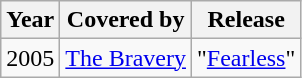<table class="wikitable">
<tr>
<th>Year</th>
<th>Covered by</th>
<th>Release</th>
</tr>
<tr>
<td>2005</td>
<td><a href='#'>The Bravery</a></td>
<td>"<a href='#'>Fearless</a>"</td>
</tr>
</table>
